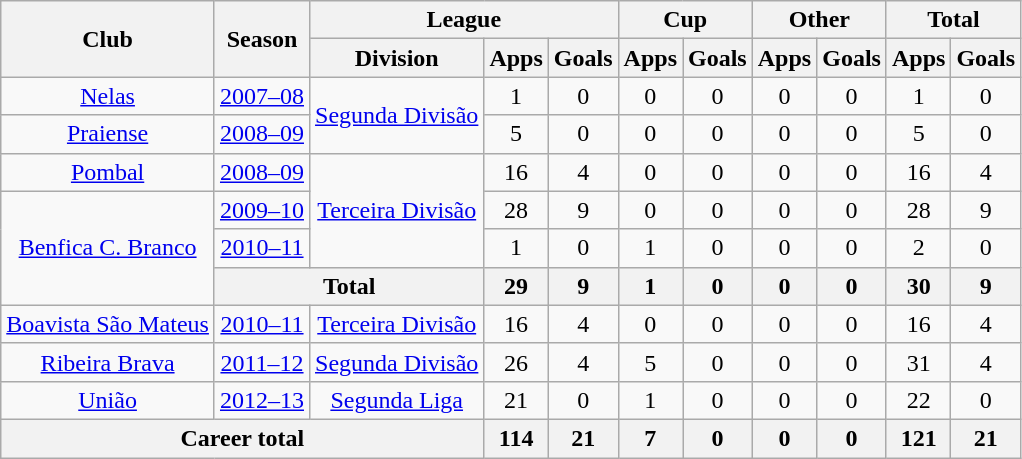<table class="wikitable" style="text-align: center">
<tr>
<th rowspan="2">Club</th>
<th rowspan="2">Season</th>
<th colspan="3">League</th>
<th colspan="2">Cup</th>
<th colspan="2">Other</th>
<th colspan="2">Total</th>
</tr>
<tr>
<th>Division</th>
<th>Apps</th>
<th>Goals</th>
<th>Apps</th>
<th>Goals</th>
<th>Apps</th>
<th>Goals</th>
<th>Apps</th>
<th>Goals</th>
</tr>
<tr>
<td><a href='#'>Nelas</a></td>
<td><a href='#'>2007–08</a></td>
<td rowspan="2"><a href='#'>Segunda Divisão</a></td>
<td>1</td>
<td>0</td>
<td>0</td>
<td>0</td>
<td>0</td>
<td>0</td>
<td>1</td>
<td>0</td>
</tr>
<tr>
<td><a href='#'>Praiense</a></td>
<td><a href='#'>2008–09</a></td>
<td>5</td>
<td>0</td>
<td>0</td>
<td>0</td>
<td>0</td>
<td>0</td>
<td>5</td>
<td>0</td>
</tr>
<tr>
<td><a href='#'>Pombal</a></td>
<td><a href='#'>2008–09</a></td>
<td rowspan="3"><a href='#'>Terceira Divisão</a></td>
<td>16</td>
<td>4</td>
<td>0</td>
<td>0</td>
<td>0</td>
<td>0</td>
<td>16</td>
<td>4</td>
</tr>
<tr>
<td rowspan="3"><a href='#'>Benfica C. Branco</a></td>
<td><a href='#'>2009–10</a></td>
<td>28</td>
<td>9</td>
<td>0</td>
<td>0</td>
<td>0</td>
<td>0</td>
<td>28</td>
<td>9</td>
</tr>
<tr>
<td><a href='#'>2010–11</a></td>
<td>1</td>
<td>0</td>
<td>1</td>
<td>0</td>
<td>0</td>
<td>0</td>
<td>2</td>
<td>0</td>
</tr>
<tr>
<th colspan="2"><strong>Total</strong></th>
<th>29</th>
<th>9</th>
<th>1</th>
<th>0</th>
<th>0</th>
<th>0</th>
<th>30</th>
<th>9</th>
</tr>
<tr>
<td><a href='#'>Boavista São Mateus</a></td>
<td><a href='#'>2010–11</a></td>
<td><a href='#'>Terceira Divisão</a></td>
<td>16</td>
<td>4</td>
<td>0</td>
<td>0</td>
<td>0</td>
<td>0</td>
<td>16</td>
<td>4</td>
</tr>
<tr>
<td><a href='#'>Ribeira Brava</a></td>
<td><a href='#'>2011–12</a></td>
<td><a href='#'>Segunda Divisão</a></td>
<td>26</td>
<td>4</td>
<td>5</td>
<td>0</td>
<td>0</td>
<td>0</td>
<td>31</td>
<td>4</td>
</tr>
<tr>
<td><a href='#'>União</a></td>
<td><a href='#'>2012–13</a></td>
<td><a href='#'>Segunda Liga</a></td>
<td>21</td>
<td>0</td>
<td>1</td>
<td>0</td>
<td>0</td>
<td>0</td>
<td>22</td>
<td>0</td>
</tr>
<tr>
<th colspan="3"><strong>Career total</strong></th>
<th>114</th>
<th>21</th>
<th>7</th>
<th>0</th>
<th>0</th>
<th>0</th>
<th>121</th>
<th>21</th>
</tr>
</table>
